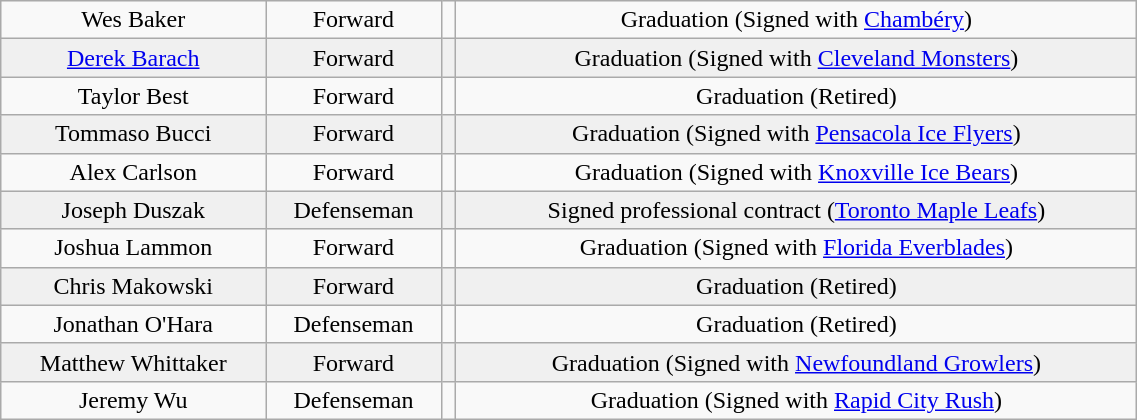<table class="wikitable" width="60%">
<tr align="center" bgcolor="">
<td>Wes Baker</td>
<td>Forward</td>
<td></td>
<td>Graduation (Signed with <a href='#'>Chambéry</a>)</td>
</tr>
<tr align="center" bgcolor="f0f0f0">
<td><a href='#'>Derek Barach</a></td>
<td>Forward</td>
<td></td>
<td>Graduation (Signed with <a href='#'>Cleveland Monsters</a>)</td>
</tr>
<tr align="center" bgcolor="">
<td>Taylor Best</td>
<td>Forward</td>
<td></td>
<td>Graduation (Retired)</td>
</tr>
<tr align="center" bgcolor="f0f0f0">
<td>Tommaso Bucci</td>
<td>Forward</td>
<td></td>
<td>Graduation (Signed with <a href='#'>Pensacola Ice Flyers</a>)</td>
</tr>
<tr align="center" bgcolor="">
<td>Alex Carlson</td>
<td>Forward</td>
<td></td>
<td>Graduation (Signed with <a href='#'>Knoxville Ice Bears</a>)</td>
</tr>
<tr align="center" bgcolor="f0f0f0">
<td>Joseph Duszak</td>
<td>Defenseman</td>
<td></td>
<td>Signed professional contract (<a href='#'>Toronto Maple Leafs</a>)</td>
</tr>
<tr align="center" bgcolor="">
<td>Joshua Lammon</td>
<td>Forward</td>
<td></td>
<td>Graduation (Signed with <a href='#'>Florida Everblades</a>)</td>
</tr>
<tr align="center" bgcolor="f0f0f0">
<td>Chris Makowski</td>
<td>Forward</td>
<td></td>
<td>Graduation (Retired)</td>
</tr>
<tr align="center" bgcolor="">
<td>Jonathan O'Hara</td>
<td>Defenseman</td>
<td></td>
<td>Graduation (Retired)</td>
</tr>
<tr align="center" bgcolor="f0f0f0">
<td>Matthew Whittaker</td>
<td>Forward</td>
<td></td>
<td>Graduation (Signed with <a href='#'>Newfoundland Growlers</a>)</td>
</tr>
<tr align="center" bgcolor="">
<td>Jeremy Wu</td>
<td>Defenseman</td>
<td></td>
<td>Graduation (Signed with <a href='#'>Rapid City Rush</a>)</td>
</tr>
</table>
